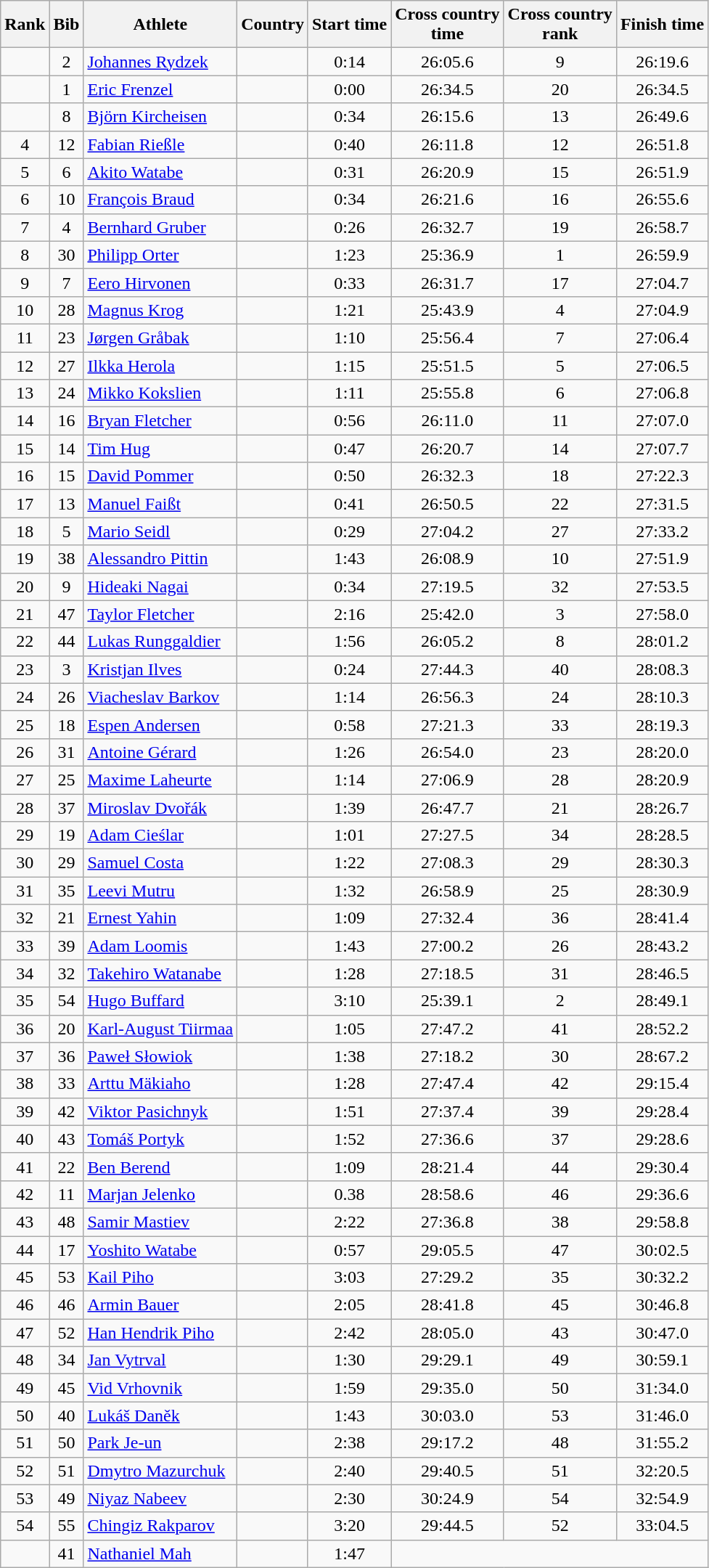<table class="wikitable sortable" style="text-align:center">
<tr>
<th>Rank</th>
<th>Bib</th>
<th>Athlete</th>
<th>Country</th>
<th>Start time</th>
<th>Cross country<br>time</th>
<th>Cross country<br>rank</th>
<th>Finish time</th>
</tr>
<tr>
<td></td>
<td>2</td>
<td align=left><a href='#'>Johannes Rydzek</a></td>
<td align=left></td>
<td>0:14</td>
<td>26:05.6</td>
<td>9</td>
<td>26:19.6</td>
</tr>
<tr>
<td></td>
<td>1</td>
<td align=left><a href='#'>Eric Frenzel</a></td>
<td align=left></td>
<td>0:00</td>
<td>26:34.5</td>
<td>20</td>
<td>26:34.5</td>
</tr>
<tr>
<td></td>
<td>8</td>
<td align=left><a href='#'>Björn Kircheisen</a></td>
<td align=left></td>
<td>0:34</td>
<td>26:15.6</td>
<td>13</td>
<td>26:49.6</td>
</tr>
<tr>
<td>4</td>
<td>12</td>
<td align=left><a href='#'>Fabian Rießle</a></td>
<td align=left></td>
<td>0:40</td>
<td>26:11.8</td>
<td>12</td>
<td>26:51.8</td>
</tr>
<tr>
<td>5</td>
<td>6</td>
<td align=left><a href='#'>Akito Watabe</a></td>
<td align=left></td>
<td>0:31</td>
<td>26:20.9</td>
<td>15</td>
<td>26:51.9</td>
</tr>
<tr>
<td>6</td>
<td>10</td>
<td align=left><a href='#'>François Braud</a></td>
<td align=left></td>
<td>0:34</td>
<td>26:21.6</td>
<td>16</td>
<td>26:55.6</td>
</tr>
<tr>
<td>7</td>
<td>4</td>
<td align=left><a href='#'>Bernhard Gruber</a></td>
<td align=left></td>
<td>0:26</td>
<td>26:32.7</td>
<td>19</td>
<td>26:58.7</td>
</tr>
<tr>
<td>8</td>
<td>30</td>
<td align=left><a href='#'>Philipp Orter</a></td>
<td align=left></td>
<td>1:23</td>
<td>25:36.9</td>
<td>1</td>
<td>26:59.9</td>
</tr>
<tr>
<td>9</td>
<td>7</td>
<td align=left><a href='#'>Eero Hirvonen</a></td>
<td align=left></td>
<td>0:33</td>
<td>26:31.7</td>
<td>17</td>
<td>27:04.7</td>
</tr>
<tr>
<td>10</td>
<td>28</td>
<td align=left><a href='#'>Magnus Krog</a></td>
<td align=left></td>
<td>1:21</td>
<td>25:43.9</td>
<td>4</td>
<td>27:04.9</td>
</tr>
<tr>
<td>11</td>
<td>23</td>
<td align=left><a href='#'>Jørgen Gråbak</a></td>
<td align=left></td>
<td>1:10</td>
<td>25:56.4</td>
<td>7</td>
<td>27:06.4</td>
</tr>
<tr>
<td>12</td>
<td>27</td>
<td align=left><a href='#'>Ilkka Herola</a></td>
<td align=left></td>
<td>1:15</td>
<td>25:51.5</td>
<td>5</td>
<td>27:06.5</td>
</tr>
<tr>
<td>13</td>
<td>24</td>
<td align=left><a href='#'>Mikko Kokslien</a></td>
<td align=left></td>
<td>1:11</td>
<td>25:55.8</td>
<td>6</td>
<td>27:06.8</td>
</tr>
<tr>
<td>14</td>
<td>16</td>
<td align=left><a href='#'>Bryan Fletcher</a></td>
<td align=left></td>
<td>0:56</td>
<td>26:11.0</td>
<td>11</td>
<td>27:07.0</td>
</tr>
<tr>
<td>15</td>
<td>14</td>
<td align=left><a href='#'>Tim Hug</a></td>
<td align=left></td>
<td>0:47</td>
<td>26:20.7</td>
<td>14</td>
<td>27:07.7</td>
</tr>
<tr>
<td>16</td>
<td>15</td>
<td align=left><a href='#'>David Pommer</a></td>
<td align=left></td>
<td>0:50</td>
<td>26:32.3</td>
<td>18</td>
<td>27:22.3</td>
</tr>
<tr>
<td>17</td>
<td>13</td>
<td align=left><a href='#'>Manuel Faißt</a></td>
<td align=left></td>
<td>0:41</td>
<td>26:50.5</td>
<td>22</td>
<td>27:31.5</td>
</tr>
<tr>
<td>18</td>
<td>5</td>
<td align=left><a href='#'>Mario Seidl</a></td>
<td align=left></td>
<td>0:29</td>
<td>27:04.2</td>
<td>27</td>
<td>27:33.2</td>
</tr>
<tr>
<td>19</td>
<td>38</td>
<td align=left><a href='#'>Alessandro Pittin</a></td>
<td align=left></td>
<td>1:43</td>
<td>26:08.9</td>
<td>10</td>
<td>27:51.9</td>
</tr>
<tr>
<td>20</td>
<td>9</td>
<td align=left><a href='#'>Hideaki Nagai</a></td>
<td align=left></td>
<td>0:34</td>
<td>27:19.5</td>
<td>32</td>
<td>27:53.5</td>
</tr>
<tr>
<td>21</td>
<td>47</td>
<td align=left><a href='#'>Taylor Fletcher</a></td>
<td align=left></td>
<td>2:16</td>
<td>25:42.0</td>
<td>3</td>
<td>27:58.0</td>
</tr>
<tr>
<td>22</td>
<td>44</td>
<td align=left><a href='#'>Lukas Runggaldier</a></td>
<td align=left></td>
<td>1:56</td>
<td>26:05.2</td>
<td>8</td>
<td>28:01.2</td>
</tr>
<tr>
<td>23</td>
<td>3</td>
<td align=left><a href='#'>Kristjan Ilves</a></td>
<td align=left></td>
<td>0:24</td>
<td>27:44.3</td>
<td>40</td>
<td>28:08.3</td>
</tr>
<tr>
<td>24</td>
<td>26</td>
<td align=left><a href='#'>Viacheslav Barkov</a></td>
<td align=left></td>
<td>1:14</td>
<td>26:56.3</td>
<td>24</td>
<td>28:10.3</td>
</tr>
<tr>
<td>25</td>
<td>18</td>
<td align=left><a href='#'>Espen Andersen</a></td>
<td align=left></td>
<td>0:58</td>
<td>27:21.3</td>
<td>33</td>
<td>28:19.3</td>
</tr>
<tr>
<td>26</td>
<td>31</td>
<td align=left><a href='#'>Antoine Gérard</a></td>
<td align=left></td>
<td>1:26</td>
<td>26:54.0</td>
<td>23</td>
<td>28:20.0</td>
</tr>
<tr>
<td>27</td>
<td>25</td>
<td align=left><a href='#'>Maxime Laheurte</a></td>
<td align=left></td>
<td>1:14</td>
<td>27:06.9</td>
<td>28</td>
<td>28:20.9</td>
</tr>
<tr>
<td>28</td>
<td>37</td>
<td align=left><a href='#'>Miroslav Dvořák</a></td>
<td align=left></td>
<td>1:39</td>
<td>26:47.7</td>
<td>21</td>
<td>28:26.7</td>
</tr>
<tr>
<td>29</td>
<td>19</td>
<td align=left><a href='#'>Adam Cieślar</a></td>
<td align=left></td>
<td>1:01</td>
<td>27:27.5</td>
<td>34</td>
<td>28:28.5</td>
</tr>
<tr>
<td>30</td>
<td>29</td>
<td align=left><a href='#'>Samuel Costa</a></td>
<td align=left></td>
<td>1:22</td>
<td>27:08.3</td>
<td>29</td>
<td>28:30.3</td>
</tr>
<tr>
<td>31</td>
<td>35</td>
<td align=left><a href='#'>Leevi Mutru</a></td>
<td align=left></td>
<td>1:32</td>
<td>26:58.9</td>
<td>25</td>
<td>28:30.9</td>
</tr>
<tr>
<td>32</td>
<td>21</td>
<td align=left><a href='#'>Ernest Yahin</a></td>
<td align=left></td>
<td>1:09</td>
<td>27:32.4</td>
<td>36</td>
<td>28:41.4</td>
</tr>
<tr>
<td>33</td>
<td>39</td>
<td align=left><a href='#'>Adam Loomis</a></td>
<td align=left></td>
<td>1:43</td>
<td>27:00.2</td>
<td>26</td>
<td>28:43.2</td>
</tr>
<tr>
<td>34</td>
<td>32</td>
<td align=left><a href='#'>Takehiro Watanabe</a></td>
<td align=left></td>
<td>1:28</td>
<td>27:18.5</td>
<td>31</td>
<td>28:46.5</td>
</tr>
<tr>
<td>35</td>
<td>54</td>
<td align=left><a href='#'>Hugo Buffard</a></td>
<td align=left></td>
<td>3:10</td>
<td>25:39.1</td>
<td>2</td>
<td>28:49.1</td>
</tr>
<tr>
<td>36</td>
<td>20</td>
<td align=left><a href='#'>Karl-August Tiirmaa</a></td>
<td align=left></td>
<td>1:05</td>
<td>27:47.2</td>
<td>41</td>
<td>28:52.2</td>
</tr>
<tr>
<td>37</td>
<td>36</td>
<td align=left><a href='#'>Paweł Słowiok</a></td>
<td align=left></td>
<td>1:38</td>
<td>27:18.2</td>
<td>30</td>
<td>28:67.2</td>
</tr>
<tr>
<td>38</td>
<td>33</td>
<td align=left><a href='#'>Arttu Mäkiaho</a></td>
<td align=left></td>
<td>1:28</td>
<td>27:47.4</td>
<td>42</td>
<td>29:15.4</td>
</tr>
<tr>
<td>39</td>
<td>42</td>
<td align=left><a href='#'>Viktor Pasichnyk</a></td>
<td align=left></td>
<td>1:51</td>
<td>27:37.4</td>
<td>39</td>
<td>29:28.4</td>
</tr>
<tr>
<td>40</td>
<td>43</td>
<td align=left><a href='#'>Tomáš Portyk</a></td>
<td align=left></td>
<td>1:52</td>
<td>27:36.6</td>
<td>37</td>
<td>29:28.6</td>
</tr>
<tr>
<td>41</td>
<td>22</td>
<td align=left><a href='#'>Ben Berend</a></td>
<td align=left></td>
<td>1:09</td>
<td>28:21.4</td>
<td>44</td>
<td>29:30.4</td>
</tr>
<tr>
<td>42</td>
<td>11</td>
<td align=left><a href='#'>Marjan Jelenko</a></td>
<td align=left></td>
<td>0.38</td>
<td>28:58.6</td>
<td>46</td>
<td>29:36.6</td>
</tr>
<tr>
<td>43</td>
<td>48</td>
<td align=left><a href='#'>Samir Mastiev</a></td>
<td align=left></td>
<td>2:22</td>
<td>27:36.8</td>
<td>38</td>
<td>29:58.8</td>
</tr>
<tr>
<td>44</td>
<td>17</td>
<td align=left><a href='#'>Yoshito Watabe</a></td>
<td align=left></td>
<td>0:57</td>
<td>29:05.5</td>
<td>47</td>
<td>30:02.5</td>
</tr>
<tr>
<td>45</td>
<td>53</td>
<td align=left><a href='#'>Kail Piho</a></td>
<td align=left></td>
<td>3:03</td>
<td>27:29.2</td>
<td>35</td>
<td>30:32.2</td>
</tr>
<tr>
<td>46</td>
<td>46</td>
<td align=left><a href='#'>Armin Bauer</a></td>
<td align=left></td>
<td>2:05</td>
<td>28:41.8</td>
<td>45</td>
<td>30:46.8</td>
</tr>
<tr>
<td>47</td>
<td>52</td>
<td align=left><a href='#'>Han Hendrik Piho</a></td>
<td align=left></td>
<td>2:42</td>
<td>28:05.0</td>
<td>43</td>
<td>30:47.0</td>
</tr>
<tr>
<td>48</td>
<td>34</td>
<td align=left><a href='#'>Jan Vytrval</a></td>
<td align=left></td>
<td>1:30</td>
<td>29:29.1</td>
<td>49</td>
<td>30:59.1</td>
</tr>
<tr>
<td>49</td>
<td>45</td>
<td align=left><a href='#'>Vid Vrhovnik</a></td>
<td align=left></td>
<td>1:59</td>
<td>29:35.0</td>
<td>50</td>
<td>31:34.0</td>
</tr>
<tr>
<td>50</td>
<td>40</td>
<td align=left><a href='#'>Lukáš Daněk</a></td>
<td align=left></td>
<td>1:43</td>
<td>30:03.0</td>
<td>53</td>
<td>31:46.0</td>
</tr>
<tr>
<td>51</td>
<td>50</td>
<td align=left><a href='#'>Park Je-un</a></td>
<td align=left></td>
<td>2:38</td>
<td>29:17.2</td>
<td>48</td>
<td>31:55.2</td>
</tr>
<tr>
<td>52</td>
<td>51</td>
<td align=left><a href='#'>Dmytro Mazurchuk</a></td>
<td align=left></td>
<td>2:40</td>
<td>29:40.5</td>
<td>51</td>
<td>32:20.5</td>
</tr>
<tr>
<td>53</td>
<td>49</td>
<td align=left><a href='#'>Niyaz Nabeev</a></td>
<td align=left></td>
<td>2:30</td>
<td>30:24.9</td>
<td>54</td>
<td>32:54.9</td>
</tr>
<tr>
<td>54</td>
<td>55</td>
<td align=left><a href='#'>Chingiz Rakparov</a></td>
<td align=left></td>
<td>3:20</td>
<td>29:44.5</td>
<td>52</td>
<td>33:04.5</td>
</tr>
<tr>
<td></td>
<td>41</td>
<td align=left><a href='#'>Nathaniel Mah</a></td>
<td align=left></td>
<td>1:47</td>
<td colspan=3></td>
</tr>
</table>
